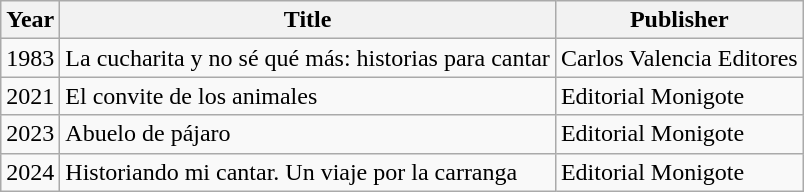<table class="wikitable">
<tr>
<th>Year</th>
<th>Title</th>
<th>Publisher</th>
</tr>
<tr>
<td>1983</td>
<td>La cucharita y no sé qué más: historias para cantar</td>
<td>Carlos Valencia Editores</td>
</tr>
<tr>
<td>2021</td>
<td>El convite de los animales</td>
<td>Editorial Monigote</td>
</tr>
<tr>
<td>2023</td>
<td>Abuelo de pájaro</td>
<td>Editorial Monigote</td>
</tr>
<tr>
<td>2024</td>
<td>Historiando mi cantar. Un viaje por la carranga</td>
<td>Editorial Monigote</td>
</tr>
</table>
